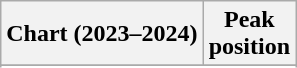<table class="wikitable sortable plainrowheaders">
<tr>
<th scope="col">Chart (2023–2024)</th>
<th scope="col">Peak<br>position</th>
</tr>
<tr>
</tr>
<tr>
</tr>
<tr>
</tr>
<tr>
</tr>
<tr>
</tr>
</table>
